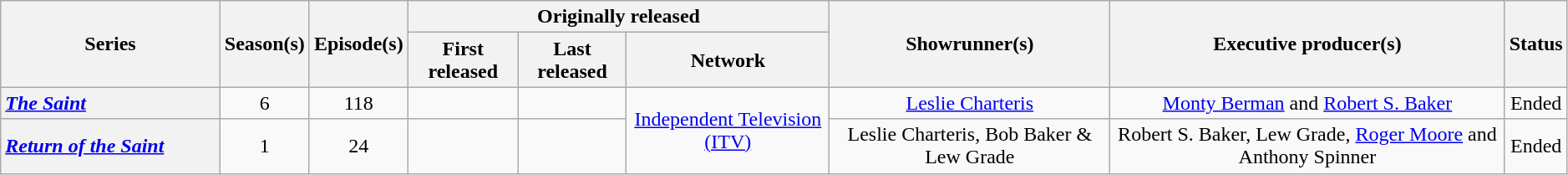<table class="wikitable plainrowheaders" style="text-align:center; width:99%;">
<tr>
<th scope="col" style="width:14%;" rowspan="2">Series</th>
<th scope="col" rowspan="2">Season(s)</th>
<th scope="col" rowspan="2">Episode(s)</th>
<th scope="col" colspan="3">Originally released</th>
<th scope="col" rowspan="2">Showrunner(s)</th>
<th scope="col" rowspan="2">Executive producer(s)</th>
<th scope="col" rowspan="2">Status</th>
</tr>
<tr>
<th>First released</th>
<th>Last released</th>
<th>Network</th>
</tr>
<tr>
<th scope="row" style="text-align:left"><em><a href='#'>The Saint</a></em></th>
<td>6</td>
<td>118</td>
<td></td>
<td></td>
<td rowspan="2"><a href='#'>Independent Television (ITV)</a></td>
<td><a href='#'>Leslie Charteris</a></td>
<td><a href='#'>Monty Berman</a> and <a href='#'>Robert S. Baker</a></td>
<td>Ended</td>
</tr>
<tr>
<th scope="row" style="text-align:left"><em><a href='#'>Return of the Saint</a></em></th>
<td>1</td>
<td>24</td>
<td></td>
<td></td>
<td>Leslie Charteris, Bob Baker & Lew Grade</td>
<td>Robert S. Baker, Lew Grade, <a href='#'>Roger Moore</a> and Anthony Spinner</td>
<td>Ended</td>
</tr>
</table>
